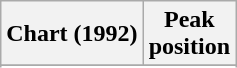<table class="wikitable sortable">
<tr>
<th align="left">Chart (1992)</th>
<th align="center">Peak<br>position</th>
</tr>
<tr>
</tr>
<tr>
</tr>
</table>
